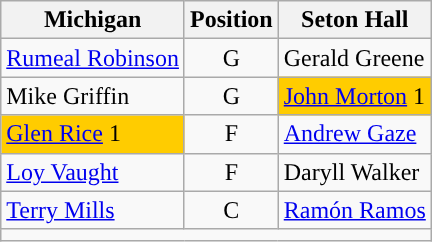<table class="wikitable">
<tr>
<th>Michigan</th>
<th colspan="2">Position</th>
<th>Seton Hall</th>
</tr>
<tr>
<td><a href='#'>Rumeal Robinson</a></td>
<td colspan=2 style="text-align:center">G</td>
<td>Gerald Greene</td>
</tr>
<tr>
<td>Mike Griffin</td>
<td colspan=2 style="text-align:center">G</td>
<td style="background:#ffcc00"><a href='#'>John Morton</a> 1</td>
</tr>
<tr>
<td style="background:#ffcc00"><a href='#'>Glen Rice</a> 1</td>
<td colspan=2 style="text-align:center">F</td>
<td><a href='#'>Andrew Gaze</a></td>
</tr>
<tr>
<td><a href='#'>Loy Vaught</a></td>
<td colspan=2 style="text-align:center">F</td>
<td>Daryll Walker</td>
</tr>
<tr>
<td><a href='#'>Terry Mills</a></td>
<td colspan=2 style="text-align:center">C</td>
<td><a href='#'>Ramón Ramos</a><br></td>
</tr>
<tr>
<td colspan="5" align=center></td>
</tr>
</table>
